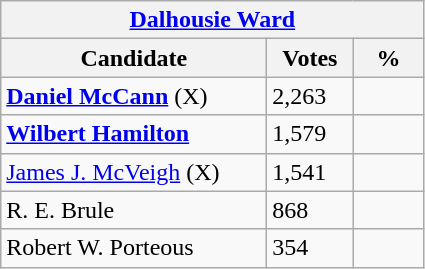<table class="wikitable">
<tr>
<th colspan="3"><a href='#'>Dalhousie Ward</a></th>
</tr>
<tr>
<th style="width: 170px">Candidate</th>
<th style="width: 50px">Votes</th>
<th style="width: 40px">%</th>
</tr>
<tr>
<td><strong><a href='#'>Daniel McCann</a></strong> (X)</td>
<td>2,263</td>
<td></td>
</tr>
<tr>
<td><strong><a href='#'>Wilbert Hamilton</a></strong></td>
<td>1,579</td>
<td></td>
</tr>
<tr>
<td><a href='#'>James J. McVeigh</a> (X)</td>
<td>1,541</td>
<td></td>
</tr>
<tr>
<td>R. E. Brule</td>
<td>868</td>
<td></td>
</tr>
<tr>
<td>Robert W. Porteous</td>
<td>354</td>
<td></td>
</tr>
</table>
